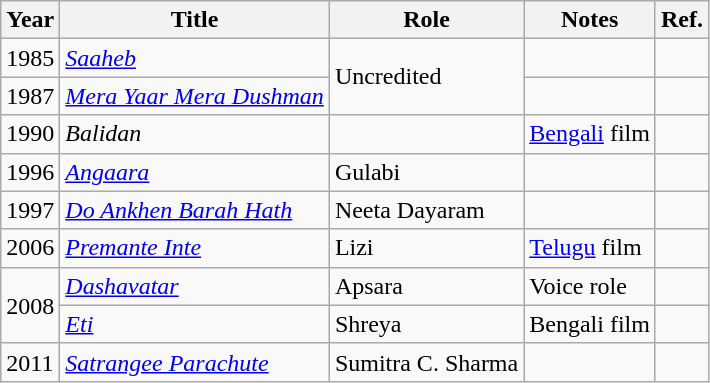<table class="wikitable sortable">
<tr>
<th>Year</th>
<th>Title</th>
<th>Role</th>
<th class="unsortable">Notes</th>
<th class="unsortable">Ref.</th>
</tr>
<tr>
<td>1985</td>
<td><em><a href='#'>Saaheb</a></em></td>
<td rowspan=2>Uncredited</td>
<td></td>
<td></td>
</tr>
<tr>
<td>1987</td>
<td><em><a href='#'>Mera Yaar Mera Dushman</a></em></td>
<td></td>
<td></td>
</tr>
<tr>
<td>1990</td>
<td><em>Balidan</em></td>
<td></td>
<td><a href='#'>Bengali</a> film</td>
<td></td>
</tr>
<tr>
<td>1996</td>
<td><em><a href='#'>Angaara</a></em></td>
<td>Gulabi</td>
<td></td>
<td></td>
</tr>
<tr>
<td>1997</td>
<td><em><a href='#'>Do Ankhen Barah Hath</a></em></td>
<td>Neeta Dayaram</td>
<td></td>
<td></td>
</tr>
<tr>
<td>2006</td>
<td><em><a href='#'>Premante Inte</a></em></td>
<td>Lizi</td>
<td><a href='#'>Telugu</a> film</td>
<td></td>
</tr>
<tr>
<td rowspan="2">2008</td>
<td><em><a href='#'>Dashavatar</a></em></td>
<td>Apsara</td>
<td>Voice role</td>
<td></td>
</tr>
<tr>
<td><em><a href='#'>Eti</a></em></td>
<td>Shreya</td>
<td>Bengali film</td>
<td></td>
</tr>
<tr>
<td>2011</td>
<td><em><a href='#'>Satrangee Parachute</a></em></td>
<td>Sumitra C. Sharma</td>
<td></td>
<td></td>
</tr>
</table>
